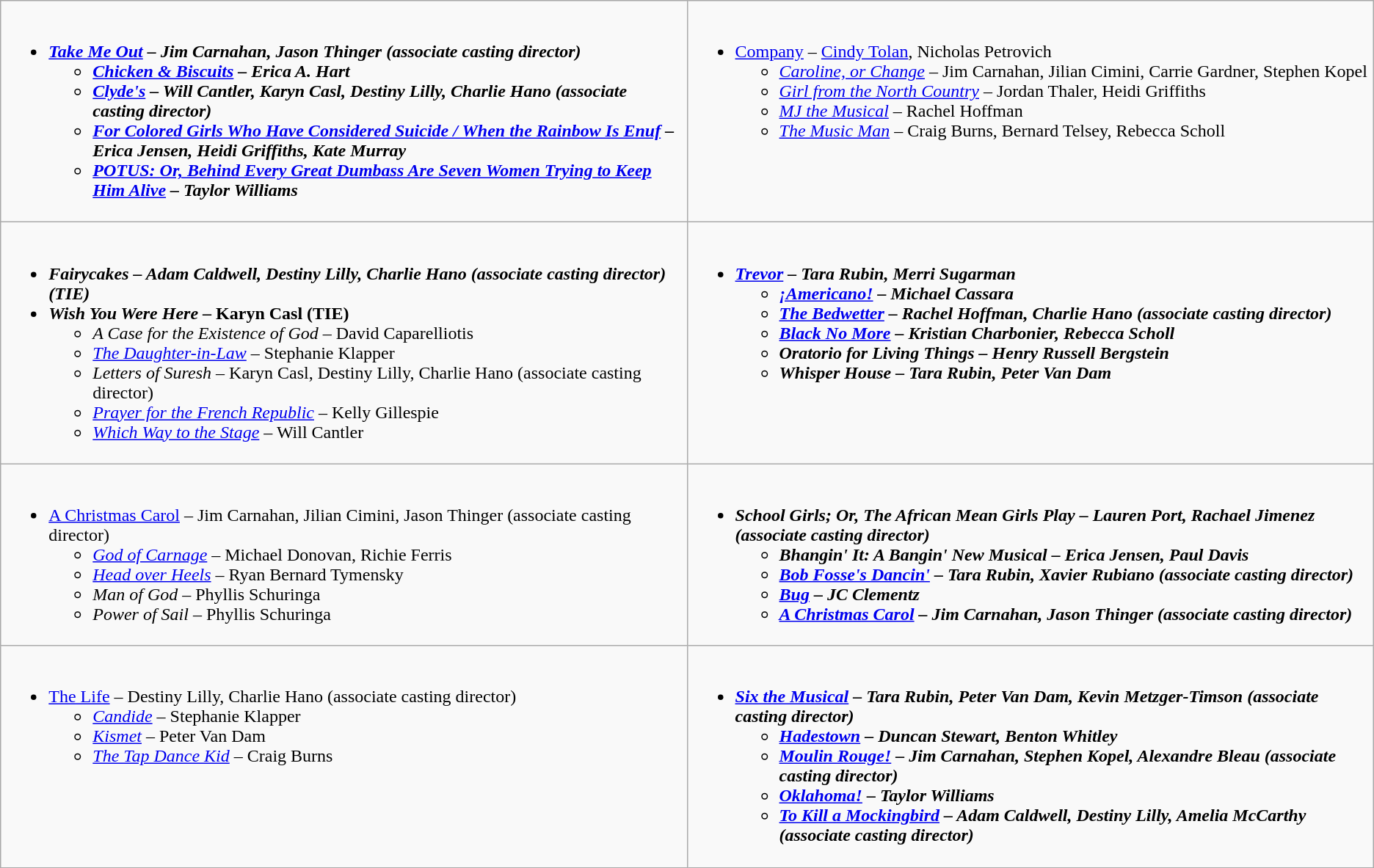<table class=wikitable>
<tr>
<td valign="top" width="50%"><br><ul><li><strong><em><a href='#'>Take Me Out</a><em> – Jim Carnahan, Jason Thinger (associate casting director)<strong><ul><li></em><a href='#'>Chicken & Biscuits</a><em> – Erica A. Hart</li><li></em><a href='#'>Clyde's</a><em> – Will Cantler, Karyn Casl, Destiny Lilly, Charlie Hano (associate casting director)</li><li></em><a href='#'>For Colored Girls Who Have Considered Suicide / When the Rainbow Is Enuf</a><em> – Erica Jensen, Heidi Griffiths, Kate Murray</li><li></em><a href='#'>POTUS: Or, Behind Every Great Dumbass Are Seven Women Trying to Keep Him Alive</a><em> – Taylor Williams</li></ul></li></ul></td>
<td valign="top" width="50%"><br><ul><li></em></strong><a href='#'>Company</a></em> – <a href='#'>Cindy Tolan</a>, Nicholas Petrovich</strong><ul><li><em><a href='#'>Caroline, or Change</a></em> – Jim Carnahan, Jilian Cimini, Carrie Gardner, Stephen Kopel</li><li><em><a href='#'>Girl from the North Country</a></em> – Jordan Thaler, Heidi Griffiths</li><li><em><a href='#'>MJ the Musical</a></em> – Rachel Hoffman</li><li><em><a href='#'>The Music Man</a></em> – Craig Burns, Bernard Telsey, Rebecca Scholl</li></ul></li></ul></td>
</tr>
<tr>
<td valign="top" width="50%"><br><ul><li><strong><em>Fairycakes<em> – Adam Caldwell, Destiny Lilly, Charlie Hano (associate casting director) (TIE)<strong></li><li></em></strong>Wish You Were Here</em> – Karyn Casl (TIE)</strong><ul><li><em>A Case for the Existence of God</em> – David Caparelliotis</li><li><em><a href='#'>The Daughter-in-Law</a></em> – Stephanie Klapper</li><li><em>Letters of Suresh</em> – Karyn Casl, Destiny Lilly, Charlie Hano (associate casting director)</li><li><em><a href='#'>Prayer for the French Republic</a></em> – Kelly Gillespie</li><li><em><a href='#'>Which Way to the Stage</a></em> – Will Cantler</li></ul></li></ul></td>
<td valign="top" width="50%"><br><ul><li><strong><em><a href='#'>Trevor</a><em> – Tara Rubin, Merri Sugarman<strong><ul><li></em><a href='#'>¡Americano!</a><em> – Michael Cassara</li><li></em><a href='#'>The Bedwetter</a><em> – Rachel Hoffman, Charlie Hano (associate casting director)</li><li></em><a href='#'>Black No More</a><em> – Kristian Charbonier, Rebecca Scholl</li><li></em>Oratorio for Living Things<em> – Henry Russell Bergstein</li><li></em>Whisper House<em> – Tara Rubin, Peter Van Dam</li></ul></li></ul></td>
</tr>
<tr>
<td valign="top" width="50%"><br><ul><li></em></strong><a href='#'>A Christmas Carol</a></em> – Jim Carnahan, Jilian Cimini, Jason Thinger (associate casting director)</strong><ul><li><em><a href='#'>God of Carnage</a></em> – Michael Donovan, Richie Ferris</li><li><em><a href='#'>Head over Heels</a></em> – Ryan Bernard Tymensky</li><li><em>Man of God</em> – Phyllis Schuringa</li><li><em>Power of Sail</em> – Phyllis Schuringa</li></ul></li></ul></td>
<td valign="top" width="50%"><br><ul><li><strong><em>School Girls; Or, The African Mean Girls Play<em> – Lauren Port, Rachael Jimenez (associate casting director)<strong><ul><li></em>Bhangin' It: A Bangin' New Musical<em> – Erica Jensen, Paul Davis</li><li></em><a href='#'>Bob Fosse's Dancin'</a><em> – Tara Rubin, Xavier Rubiano (associate casting director)</li><li></em><a href='#'>Bug</a><em> – JC Clementz</li><li></em><a href='#'>A Christmas Carol</a><em> – Jim Carnahan, Jason Thinger (associate casting director)</li></ul></li></ul></td>
</tr>
<tr>
<td valign="top" width="50%"><br><ul><li></em></strong><a href='#'>The Life</a></em> – Destiny Lilly, Charlie Hano (associate casting director)</strong><ul><li><em><a href='#'>Candide</a></em> – Stephanie Klapper</li><li><em><a href='#'>Kismet</a></em> – Peter Van Dam</li><li><em><a href='#'>The Tap Dance Kid</a></em> – Craig Burns</li></ul></li></ul></td>
<td valign="top" width="50%"><br><ul><li><strong><em><a href='#'>Six the Musical</a><em> – Tara Rubin, Peter Van Dam, Kevin Metzger-Timson (associate casting director)<strong><ul><li></em><a href='#'>Hadestown</a><em> – Duncan Stewart, Benton Whitley</li><li></em><a href='#'>Moulin Rouge!</a><em> – Jim Carnahan, Stephen Kopel, Alexandre Bleau (associate casting director)</li><li></em><a href='#'>Oklahoma!</a><em> – Taylor Williams</li><li></em><a href='#'>To Kill a Mockingbird</a><em> – Adam Caldwell, Destiny Lilly, Amelia McCarthy (associate casting director)</li></ul></li></ul></td>
</tr>
</table>
